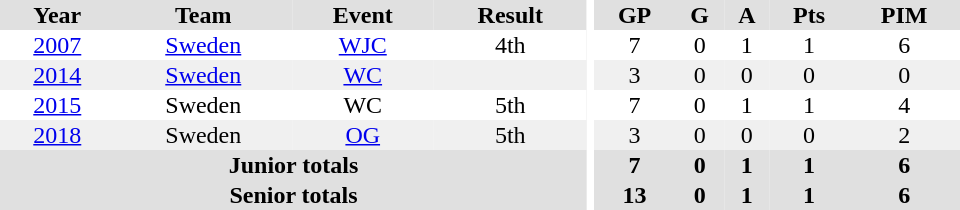<table border="0" cellpadding="1" cellspacing="0" ID="Table3" style="text-align:center; width:40em">
<tr align="center" bgcolor="#e0e0e0">
<th>Year</th>
<th>Team</th>
<th>Event</th>
<th>Result</th>
<th rowspan="99" bgcolor="#ffffff"></th>
<th>GP</th>
<th>G</th>
<th>A</th>
<th>Pts</th>
<th>PIM</th>
</tr>
<tr>
<td><a href='#'>2007</a></td>
<td><a href='#'>Sweden</a></td>
<td><a href='#'>WJC</a></td>
<td>4th</td>
<td>7</td>
<td>0</td>
<td>1</td>
<td>1</td>
<td>6</td>
</tr>
<tr bgcolor="#f0f0f0">
<td><a href='#'>2014</a></td>
<td><a href='#'>Sweden</a></td>
<td><a href='#'>WC</a></td>
<td></td>
<td>3</td>
<td>0</td>
<td>0</td>
<td>0</td>
<td>0</td>
</tr>
<tr>
<td><a href='#'>2015</a></td>
<td>Sweden</td>
<td>WC</td>
<td>5th</td>
<td>7</td>
<td>0</td>
<td>1</td>
<td>1</td>
<td>4</td>
</tr>
<tr bgcolor="#f0f0f0">
<td><a href='#'>2018</a></td>
<td>Sweden</td>
<td><a href='#'>OG</a></td>
<td>5th</td>
<td>3</td>
<td>0</td>
<td>0</td>
<td>0</td>
<td>2</td>
</tr>
<tr bgcolor="#e0e0e0">
<th colspan=4>Junior totals</th>
<th>7</th>
<th>0</th>
<th>1</th>
<th>1</th>
<th>6</th>
</tr>
<tr bgcolor="#e0e0e0">
<th colspan=4>Senior totals</th>
<th>13</th>
<th>0</th>
<th>1</th>
<th>1</th>
<th>6</th>
</tr>
</table>
